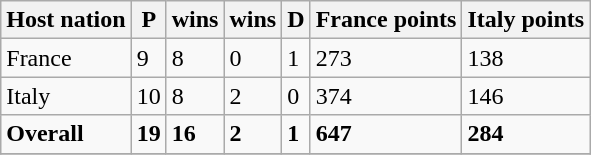<table class="wikitable center">
<tr>
<th align=center>Host nation</th>
<th align=center>P</th>
<th align=center> wins</th>
<th align=center> wins</th>
<th align=center>D</th>
<th align=center>France points</th>
<th align=center>Italy points</th>
</tr>
<tr>
<td align=left> France</td>
<td>9</td>
<td>8</td>
<td>0</td>
<td>1</td>
<td>273</td>
<td>138</td>
</tr>
<tr>
<td align=left> Italy</td>
<td>10</td>
<td>8</td>
<td>2</td>
<td>0</td>
<td>374</td>
<td>146</td>
</tr>
<tr>
<td><strong>Overall</strong></td>
<td><strong>19</strong></td>
<td><strong>16</strong></td>
<td><strong>2</strong></td>
<td><strong>1</strong></td>
<td><strong>647</strong></td>
<td><strong>284</strong></td>
</tr>
<tr>
</tr>
</table>
